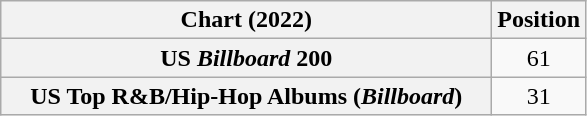<table class="wikitable sortable plainrowheaders">
<tr>
<th scope="col" style="width:20em;">Chart (2022)</th>
<th scope="col">Position</th>
</tr>
<tr>
<th scope="row">US <em>Billboard</em> 200</th>
<td align="center">61</td>
</tr>
<tr>
<th scope="row">US Top R&B/Hip-Hop Albums (<em>Billboard</em>)</th>
<td align="center">31</td>
</tr>
</table>
